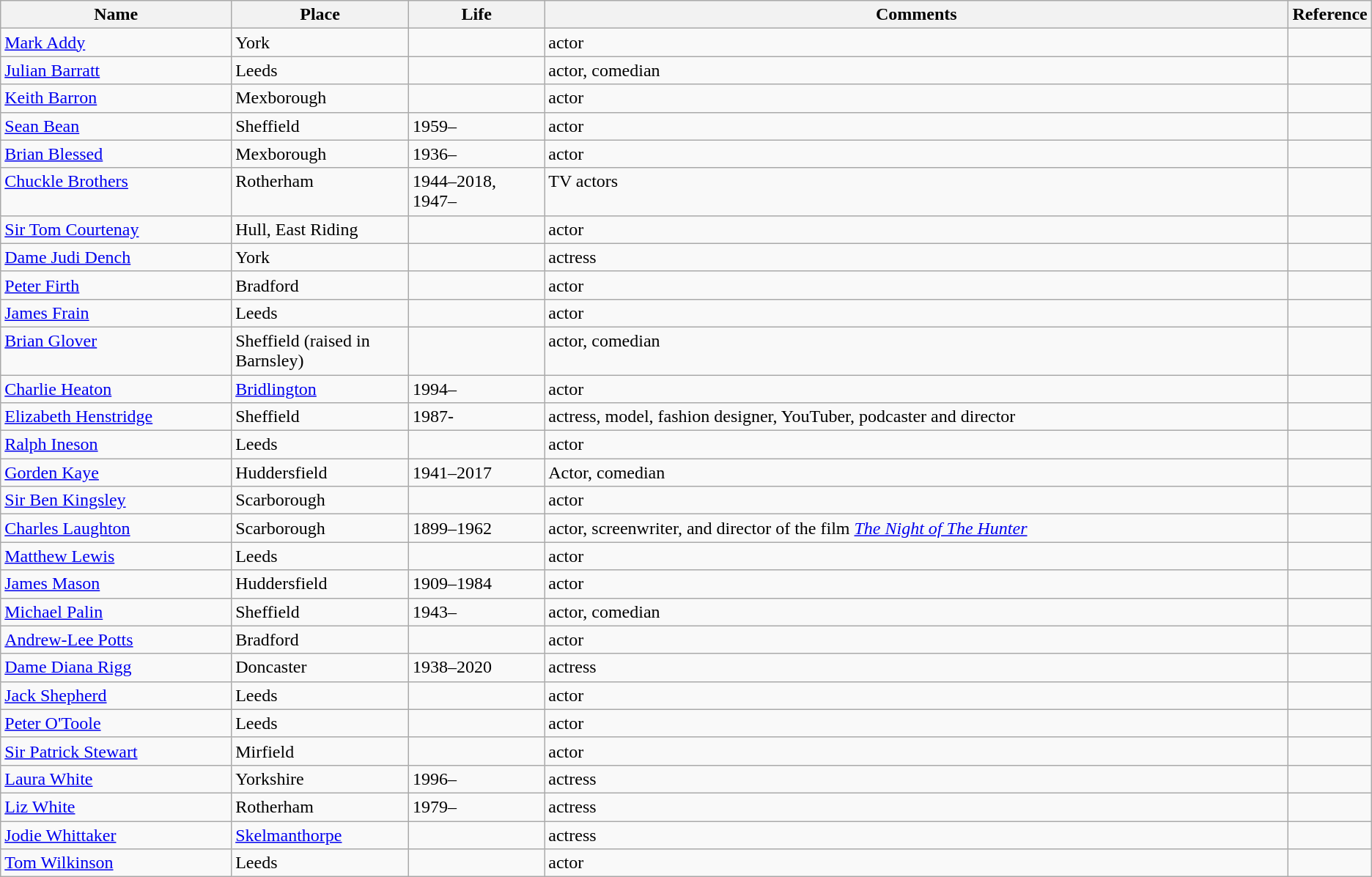<table class=wikitable>
<tr>
<th style="width:17%;">Name</th>
<th style="width:13%;">Place</th>
<th style="width:10%;">Life</th>
<th style="width:55%;">Comments</th>
<th style="width:5%;">Reference</th>
</tr>
<tr valign="top">
<td><a href='#'>Mark Addy</a></td>
<td>York</td>
<td></td>
<td>actor</td>
<td></td>
</tr>
<tr valign="top">
<td><a href='#'>Julian Barratt</a></td>
<td>Leeds</td>
<td></td>
<td>actor, comedian</td>
<td></td>
</tr>
<tr valign="top">
<td><a href='#'>Keith Barron</a></td>
<td>Mexborough</td>
<td></td>
<td>actor</td>
<td></td>
</tr>
<tr valign="top">
<td><a href='#'>Sean Bean</a></td>
<td>Sheffield</td>
<td>1959–</td>
<td>actor</td>
<td></td>
</tr>
<tr valign="top">
<td><a href='#'>Brian Blessed</a></td>
<td>Mexborough</td>
<td>1936–</td>
<td>actor</td>
<td></td>
</tr>
<tr valign="top">
<td><a href='#'>Chuckle Brothers</a></td>
<td>Rotherham</td>
<td>1944–2018, 1947–</td>
<td>TV actors</td>
<td></td>
</tr>
<tr>
<td><a href='#'>Sir Tom Courtenay</a></td>
<td>Hull, East Riding</td>
<td></td>
<td>actor</td>
<td></td>
</tr>
<tr valign="top">
<td><a href='#'>Dame Judi Dench</a></td>
<td>York</td>
<td></td>
<td>actress</td>
<td></td>
</tr>
<tr valign="top">
<td><a href='#'>Peter Firth</a></td>
<td>Bradford</td>
<td></td>
<td>actor</td>
<td></td>
</tr>
<tr valign="top">
<td><a href='#'>James Frain</a></td>
<td>Leeds</td>
<td></td>
<td>actor</td>
<td></td>
</tr>
<tr valign="top">
<td><a href='#'>Brian Glover</a></td>
<td>Sheffield (raised in Barnsley)</td>
<td></td>
<td>actor, comedian</td>
<td></td>
</tr>
<tr valign="top">
<td><a href='#'>Charlie Heaton</a></td>
<td><a href='#'>Bridlington</a></td>
<td>1994–</td>
<td>actor</td>
<td></td>
</tr>
<tr valign="top">
<td><a href='#'>Elizabeth Henstridge</a></td>
<td>Sheffield</td>
<td>1987-</td>
<td>actress, model, fashion designer, YouTuber, podcaster and director</td>
<td></td>
</tr>
<tr valign="top">
<td><a href='#'>Ralph Ineson</a></td>
<td>Leeds</td>
<td></td>
<td>actor</td>
<td></td>
</tr>
<tr valign="top">
<td><a href='#'>Gorden Kaye</a></td>
<td>Huddersfield</td>
<td>1941–2017</td>
<td>Actor, comedian</td>
<td></td>
</tr>
<tr valign="top">
<td><a href='#'>Sir Ben Kingsley</a></td>
<td>Scarborough</td>
<td></td>
<td>actor</td>
<td></td>
</tr>
<tr valign="top">
<td><a href='#'>Charles Laughton</a></td>
<td>Scarborough</td>
<td>1899–1962</td>
<td>actor, screenwriter, and director of the film <em><a href='#'>The Night of The Hunter</a></em></td>
<td></td>
</tr>
<tr valign="top">
<td><a href='#'>Matthew Lewis</a></td>
<td>Leeds</td>
<td></td>
<td>actor</td>
<td></td>
</tr>
<tr valign="top">
<td><a href='#'>James Mason</a></td>
<td>Huddersfield</td>
<td>1909–1984</td>
<td>actor</td>
<td></td>
</tr>
<tr valign="top">
<td><a href='#'>Michael Palin</a></td>
<td>Sheffield</td>
<td>1943–</td>
<td>actor, comedian</td>
<td></td>
</tr>
<tr valign="top">
<td><a href='#'>Andrew-Lee Potts</a></td>
<td>Bradford</td>
<td></td>
<td>actor</td>
<td></td>
</tr>
<tr valign="top">
<td><a href='#'>Dame Diana Rigg</a></td>
<td>Doncaster</td>
<td>1938–2020</td>
<td>actress</td>
<td></td>
</tr>
<tr valign="top">
<td><a href='#'>Jack Shepherd</a></td>
<td>Leeds</td>
<td></td>
<td>actor</td>
<td></td>
</tr>
<tr valign="top">
<td><a href='#'>Peter O'Toole</a></td>
<td>Leeds</td>
<td></td>
<td>actor</td>
<td></td>
</tr>
<tr valign="top">
<td><a href='#'>Sir Patrick Stewart</a></td>
<td>Mirfield</td>
<td></td>
<td>actor</td>
<td></td>
</tr>
<tr valign="top">
<td><a href='#'>Laura White</a></td>
<td>Yorkshire</td>
<td>1996–</td>
<td>actress</td>
<td></td>
</tr>
<tr>
<td><a href='#'>Liz White</a></td>
<td>Rotherham</td>
<td>1979–</td>
<td>actress</td>
<td></td>
</tr>
<tr valign="top">
<td><a href='#'>Jodie Whittaker</a></td>
<td><a href='#'>Skelmanthorpe</a></td>
<td></td>
<td>actress</td>
<td></td>
</tr>
<tr valign="top">
<td><a href='#'>Tom Wilkinson</a></td>
<td>Leeds</td>
<td></td>
<td>actor</td>
<td></td>
</tr>
</table>
